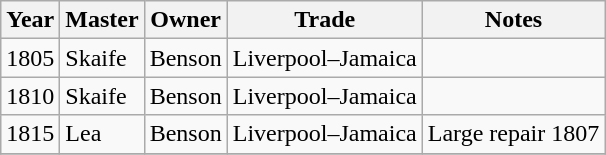<table class="sortable wikitable">
<tr>
<th>Year</th>
<th>Master</th>
<th>Owner</th>
<th>Trade</th>
<th>Notes</th>
</tr>
<tr>
<td>1805</td>
<td>Skaife</td>
<td>Benson</td>
<td>Liverpool–Jamaica</td>
<td></td>
</tr>
<tr>
<td>1810</td>
<td>Skaife</td>
<td>Benson</td>
<td>Liverpool–Jamaica</td>
<td></td>
</tr>
<tr>
<td>1815</td>
<td>Lea</td>
<td>Benson</td>
<td>Liverpool–Jamaica</td>
<td>Large repair 1807</td>
</tr>
<tr>
</tr>
</table>
